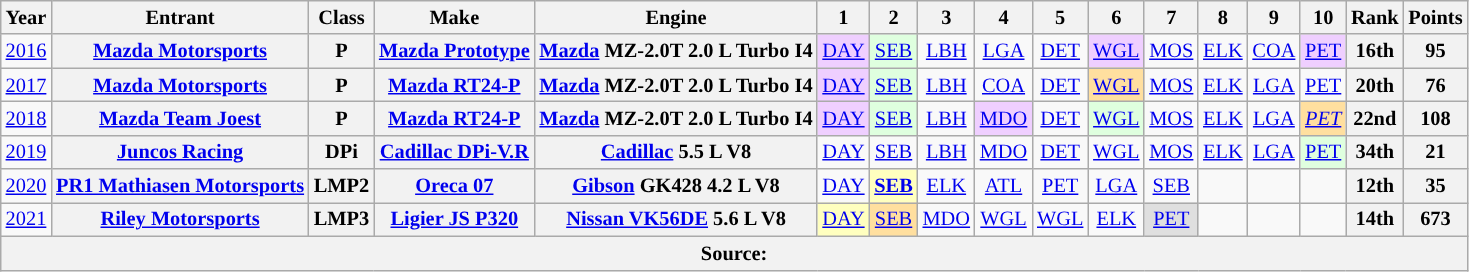<table class="wikitable" style="text-align:center; font-size:85%">
<tr>
<th>Year</th>
<th>Entrant</th>
<th>Class</th>
<th>Make</th>
<th>Engine</th>
<th>1</th>
<th>2</th>
<th>3</th>
<th>4</th>
<th>5</th>
<th>6</th>
<th>7</th>
<th>8</th>
<th>9</th>
<th>10</th>
<th>Rank</th>
<th>Points</th>
</tr>
<tr>
<td><a href='#'>2016</a></td>
<th nowrap><a href='#'>Mazda Motorsports</a></th>
<th>P</th>
<th nowrap><a href='#'>Mazda Prototype</a></th>
<th nowrap><a href='#'>Mazda</a> MZ-2.0T 2.0 L Turbo I4</th>
<td style="background:#EFCFFF"><a href='#'>DAY</a><br></td>
<td style="background:#DFFFDF"><a href='#'>SEB</a><br></td>
<td><a href='#'>LBH</a></td>
<td><a href='#'>LGA</a></td>
<td><a href='#'>DET</a></td>
<td style="background:#EFCFFF"><a href='#'>WGL</a><br></td>
<td><a href='#'>MOS</a></td>
<td><a href='#'>ELK</a></td>
<td><a href='#'>COA</a></td>
<td style="background:#EFCFFF"><a href='#'>PET</a><br></td>
<th>16th</th>
<th>95</th>
</tr>
<tr>
<td><a href='#'>2017</a></td>
<th nowrap><a href='#'>Mazda Motorsports</a></th>
<th>P</th>
<th nowrap><a href='#'>Mazda RT24-P</a></th>
<th nowrap><a href='#'>Mazda</a> MZ-2.0T 2.0 L Turbo I4</th>
<td style="background:#EFCFFF"><a href='#'>DAY</a><br></td>
<td style="background:#DFFFDF"><a href='#'>SEB</a> <br></td>
<td><a href='#'>LBH</a></td>
<td><a href='#'>COA</a></td>
<td><a href='#'>DET</a></td>
<td style="background:#FFDF9F"><a href='#'>WGL</a> <br></td>
<td><a href='#'>MOS</a></td>
<td><a href='#'>ELK</a></td>
<td><a href='#'>LGA</a></td>
<td><a href='#'>PET</a></td>
<th>20th</th>
<th>76</th>
</tr>
<tr>
<td><a href='#'>2018</a></td>
<th nowrap><a href='#'>Mazda Team Joest</a></th>
<th>P</th>
<th nowrap><a href='#'>Mazda RT24-P</a></th>
<th nowrap><a href='#'>Mazda</a> MZ-2.0T 2.0 L Turbo I4</th>
<td style="background:#EFCFFF;"><a href='#'>DAY</a><br></td>
<td style="background:#DFFFDF;"><a href='#'>SEB</a><br></td>
<td><a href='#'>LBH</a></td>
<td style="background:#EFCFFF;"><a href='#'>MDO</a><br></td>
<td><a href='#'>DET</a></td>
<td style="background:#DFFFDF;"><a href='#'>WGL</a><br></td>
<td><a href='#'>MOS</a></td>
<td><a href='#'>ELK</a></td>
<td><a href='#'>LGA</a></td>
<td style="background:#FFDF9F;"><em><a href='#'>PET</a></em><br></td>
<th>22nd</th>
<th>108</th>
</tr>
<tr>
<td><a href='#'>2019</a></td>
<th nowrap><a href='#'>Juncos Racing</a></th>
<th>DPi</th>
<th nowrap><a href='#'>Cadillac DPi-V.R</a></th>
<th nowrap><a href='#'>Cadillac</a> 5.5 L V8</th>
<td><a href='#'>DAY</a></td>
<td><a href='#'>SEB</a></td>
<td><a href='#'>LBH</a></td>
<td><a href='#'>MDO</a></td>
<td><a href='#'>DET</a></td>
<td><a href='#'>WGL</a></td>
<td><a href='#'>MOS</a></td>
<td><a href='#'>ELK</a></td>
<td><a href='#'>LGA</a></td>
<td style="background:#DFFFDF;"><a href='#'>PET</a><br></td>
<th>34th</th>
<th>21</th>
</tr>
<tr>
<td><a href='#'>2020</a></td>
<th nowrap><a href='#'>PR1 Mathiasen Motorsports</a></th>
<th>LMP2</th>
<th nowrap><a href='#'>Oreca 07</a></th>
<th nowrap><a href='#'>Gibson</a> GK428 4.2 L V8</th>
<td><a href='#'>DAY</a></td>
<td style="background:#FFFFBF;"><strong><a href='#'>SEB</a></strong><br></td>
<td><a href='#'>ELK</a></td>
<td><a href='#'>ATL</a></td>
<td><a href='#'>PET</a></td>
<td><a href='#'>LGA</a></td>
<td><a href='#'>SEB</a></td>
<td></td>
<td></td>
<td></td>
<th>12th</th>
<th>35</th>
</tr>
<tr>
<td><a href='#'>2021</a></td>
<th nowrap><a href='#'>Riley Motorsports</a></th>
<th>LMP3</th>
<th nowrap><a href='#'>Ligier JS P320</a></th>
<th nowrap><a href='#'>Nissan VK56DE</a> 5.6 L V8</th>
<td style="background:#FFFFBF;"><a href='#'>DAY</a><br></td>
<td style="background:#FFDF9F;"><a href='#'>SEB</a><br></td>
<td><a href='#'>MDO</a></td>
<td><a href='#'>WGL</a></td>
<td><a href='#'>WGL</a></td>
<td><a href='#'>ELK</a></td>
<td style="background:#DFDFDF;"><a href='#'>PET</a><br></td>
<td></td>
<td></td>
<td></td>
<th>14th</th>
<th>673</th>
</tr>
<tr>
<th colspan="17">Source:</th>
</tr>
</table>
